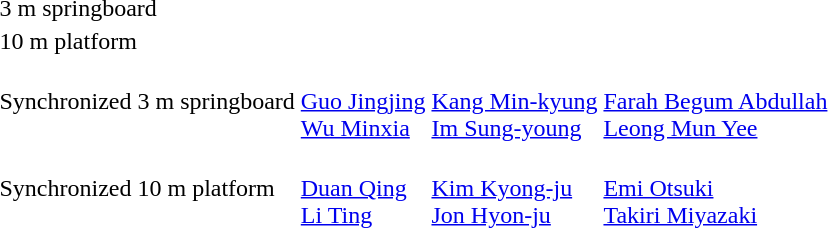<table>
<tr>
<td>3 m springboard<br></td>
<td></td>
<td></td>
<td></td>
</tr>
<tr>
<td>10 m platform<br></td>
<td></td>
<td></td>
<td></td>
</tr>
<tr>
<td>Synchronized 3 m springboard<br></td>
<td><br><a href='#'>Guo Jingjing</a><br><a href='#'>Wu Minxia</a></td>
<td><br><a href='#'>Kang Min-kyung</a><br><a href='#'>Im Sung-young</a></td>
<td><br><a href='#'>Farah Begum Abdullah</a><br><a href='#'>Leong Mun Yee</a></td>
</tr>
<tr>
<td>Synchronized 10 m platform<br></td>
<td><br><a href='#'>Duan Qing</a><br><a href='#'>Li Ting</a></td>
<td><br><a href='#'>Kim Kyong-ju</a><br><a href='#'>Jon Hyon-ju</a></td>
<td><br><a href='#'>Emi Otsuki</a><br><a href='#'>Takiri Miyazaki</a></td>
</tr>
</table>
